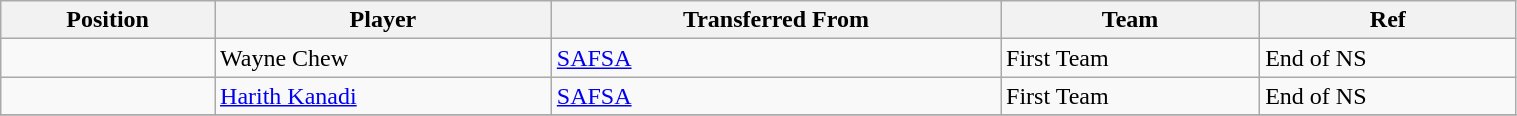<table class="wikitable sortable" style="width:80%; text-align:center; font-size:100%; text-align:left;">
<tr>
<th>Position</th>
<th>Player</th>
<th>Transferred From</th>
<th>Team</th>
<th>Ref</th>
</tr>
<tr>
<td></td>
<td> Wayne Chew</td>
<td> <a href='#'>SAFSA</a></td>
<td>First Team</td>
<td>End of NS </td>
</tr>
<tr>
<td></td>
<td> <a href='#'>Harith Kanadi</a></td>
<td> <a href='#'>SAFSA</a></td>
<td>First Team</td>
<td>End of NS </td>
</tr>
<tr>
</tr>
</table>
